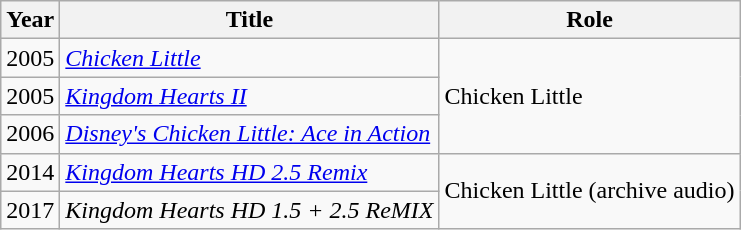<table class="wikitable sortable">
<tr>
<th>Year</th>
<th>Title</th>
<th>Role</th>
</tr>
<tr>
<td>2005</td>
<td><em><a href='#'>Chicken Little</a></em></td>
<td rowspan="3">Chicken Little</td>
</tr>
<tr>
<td>2005</td>
<td><em><a href='#'>Kingdom Hearts II</a></em></td>
</tr>
<tr>
<td>2006</td>
<td><em><a href='#'>Disney's Chicken Little: Ace in Action</a></em></td>
</tr>
<tr>
<td>2014</td>
<td><em><a href='#'>Kingdom Hearts HD 2.5 Remix</a></em></td>
<td rowspan="2">Chicken Little (archive audio)</td>
</tr>
<tr>
<td>2017</td>
<td><em>Kingdom Hearts HD 1.5 + 2.5 ReMIX</em></td>
</tr>
</table>
